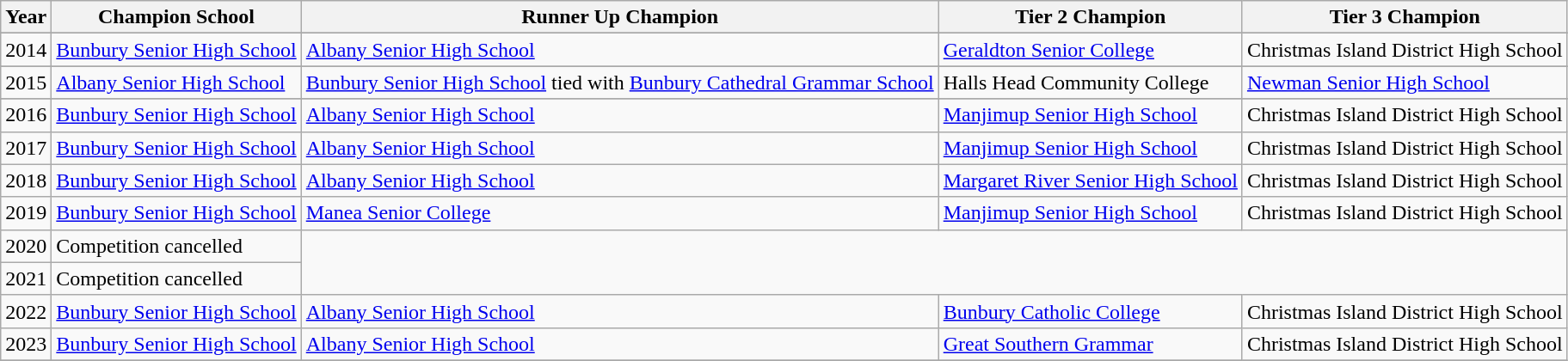<table class="wikitable sortable">
<tr>
<th>Year</th>
<th>Champion School</th>
<th>Runner Up Champion</th>
<th>Tier 2 Champion</th>
<th>Tier 3 Champion</th>
</tr>
<tr>
</tr>
<tr>
<td>2014</td>
<td><a href='#'>Bunbury Senior High School</a></td>
<td><a href='#'>Albany Senior High School</a></td>
<td><a href='#'>Geraldton Senior College</a></td>
<td>Christmas Island District High School</td>
</tr>
<tr>
</tr>
<tr>
<td>2015</td>
<td><a href='#'>Albany Senior High School</a></td>
<td><a href='#'>Bunbury Senior High School</a> tied with <a href='#'>Bunbury Cathedral Grammar School</a></td>
<td>Halls Head Community College</td>
<td><a href='#'>Newman Senior High School</a></td>
</tr>
<tr>
</tr>
<tr>
<td>2016</td>
<td><a href='#'>Bunbury Senior High School</a></td>
<td><a href='#'>Albany Senior High School</a></td>
<td><a href='#'>Manjimup Senior High School</a></td>
<td>Christmas Island District High School</td>
</tr>
<tr>
<td>2017</td>
<td><a href='#'>Bunbury Senior High School</a></td>
<td><a href='#'>Albany Senior High School</a></td>
<td><a href='#'>Manjimup Senior High School</a></td>
<td>Christmas Island District High School</td>
</tr>
<tr>
<td>2018</td>
<td><a href='#'>Bunbury Senior High School</a></td>
<td><a href='#'>Albany Senior High School</a></td>
<td><a href='#'>Margaret River Senior High School</a></td>
<td>Christmas Island District High School</td>
</tr>
<tr>
<td>2019</td>
<td><a href='#'>Bunbury Senior High School</a></td>
<td><a href='#'>Manea Senior College</a></td>
<td><a href='#'>Manjimup Senior High School</a></td>
<td>Christmas Island District High School</td>
</tr>
<tr>
<td>2020</td>
<td>Competition cancelled</td>
</tr>
<tr>
<td>2021</td>
<td>Competition cancelled</td>
</tr>
<tr>
<td>2022</td>
<td><a href='#'>Bunbury Senior High School</a></td>
<td><a href='#'>Albany Senior High School</a></td>
<td><a href='#'>Bunbury Catholic College</a></td>
<td>Christmas Island District High School</td>
</tr>
<tr>
<td>2023</td>
<td><a href='#'>Bunbury Senior High School</a></td>
<td><a href='#'>Albany Senior High School</a></td>
<td><a href='#'>Great Southern Grammar</a></td>
<td>Christmas Island District High School</td>
</tr>
<tr>
</tr>
</table>
